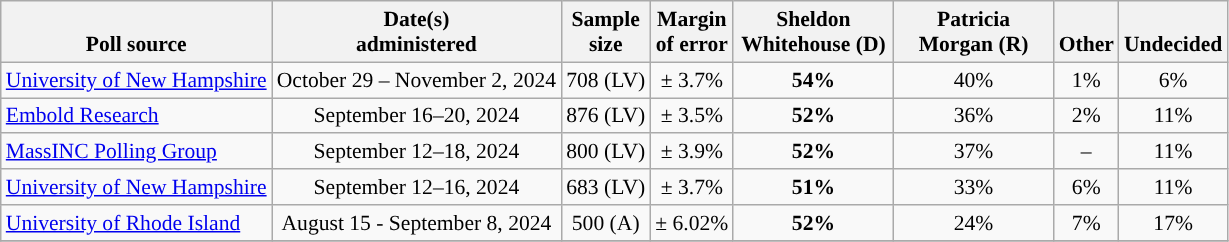<table class="wikitable" style="font-size:90%;text-align:center;">
<tr valign=bottom>
<th>Poll source</th>
<th>Date(s)<br>administered</th>
<th>Sample<br>size</th>
<th>Margin<br>of error</th>
<th style="width:100px;">Sheldon<br>Whitehouse (D)</th>
<th style="width:100px;">Patricia<br>Morgan (R)</th>
<th>Other</th>
<th>Undecided</th>
</tr>
<tr>
<td style="text-align:left"><a href='#'>University of New Hampshire</a></td>
<td>October 29 – November 2, 2024</td>
<td>708 (LV)</td>
<td>± 3.7%</td>
<td><strong>54%</strong></td>
<td>40%</td>
<td>1%</td>
<td>6%</td>
</tr>
<tr>
<td style="text-align:left"><a href='#'>Embold Research</a></td>
<td>September 16–20, 2024</td>
<td>876 (LV)</td>
<td>± 3.5%</td>
<td><strong>52%</strong></td>
<td>36%</td>
<td>2%</td>
<td>11%</td>
</tr>
<tr>
<td style="text-align:left"><a href='#'>MassINC Polling Group</a></td>
<td>September 12–18, 2024</td>
<td>800 (LV)</td>
<td>± 3.9%</td>
<td><strong>52%</strong></td>
<td>37%</td>
<td>–</td>
<td>11%</td>
</tr>
<tr>
<td style="text-align:left"><a href='#'>University of New Hampshire</a></td>
<td>September 12–16, 2024</td>
<td>683 (LV)</td>
<td>± 3.7%</td>
<td><strong>51%</strong></td>
<td>33%</td>
<td>6%</td>
<td>11%</td>
</tr>
<tr>
<td style="text-align:left"><a href='#'>University of Rhode Island</a></td>
<td>August 15 - September 8, 2024</td>
<td>500 (A)</td>
<td>± 6.02%</td>
<td><strong>52%</strong></td>
<td>24%</td>
<td>7%</td>
<td>17%</td>
</tr>
<tr>
</tr>
</table>
